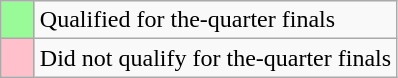<table class="wikitable">
<tr>
<td width=15px bgcolor="#98fb98"></td>
<td>Qualified for the-quarter finals</td>
</tr>
<tr>
<td width=15px bgcolor=pink></td>
<td>Did not qualify for the-quarter finals</td>
</tr>
</table>
